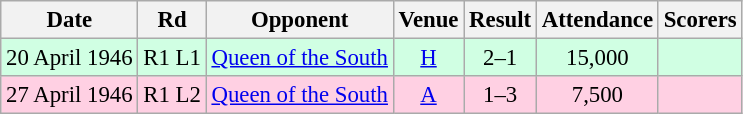<table class="wikitable sortable" style="font-size:95%; text-align:center">
<tr>
<th>Date</th>
<th>Rd</th>
<th>Opponent</th>
<th>Venue</th>
<th>Result</th>
<th>Attendance</th>
<th>Scorers</th>
</tr>
<tr bgcolor = "#d0ffe3">
<td>20 April 1946</td>
<td>R1 L1</td>
<td><a href='#'>Queen of the South</a></td>
<td><a href='#'>H</a></td>
<td>2–1</td>
<td>15,000</td>
<td></td>
</tr>
<tr bgcolor = "#ffd0e3">
<td>27 April 1946</td>
<td>R1 L2</td>
<td><a href='#'>Queen of the South</a></td>
<td><a href='#'>A</a></td>
<td>1–3</td>
<td>7,500</td>
<td></td>
</tr>
</table>
